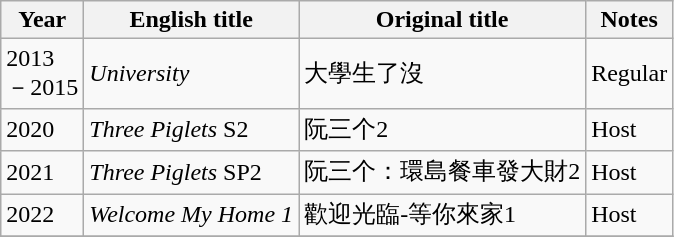<table class="wikitable sortable">
<tr>
<th>Year</th>
<th>English title</th>
<th>Original title</th>
<th class="unsortable">Notes</th>
</tr>
<tr>
<td>2013<br>－2015</td>
<td><em>University</em></td>
<td>大學生了沒</td>
<td>Regular</td>
</tr>
<tr>
<td>2020</td>
<td><em>Three Piglets</em> S2</td>
<td>阮三个2</td>
<td>Host</td>
</tr>
<tr>
<td>2021</td>
<td><em>Three Piglets</em> SP2</td>
<td>阮三个：環島餐車發大財2</td>
<td>Host</td>
</tr>
<tr>
<td>2022</td>
<td><em>Welcome My Home 1</em></td>
<td>歡迎光臨-等你來家1</td>
<td>Host</td>
</tr>
<tr>
</tr>
</table>
